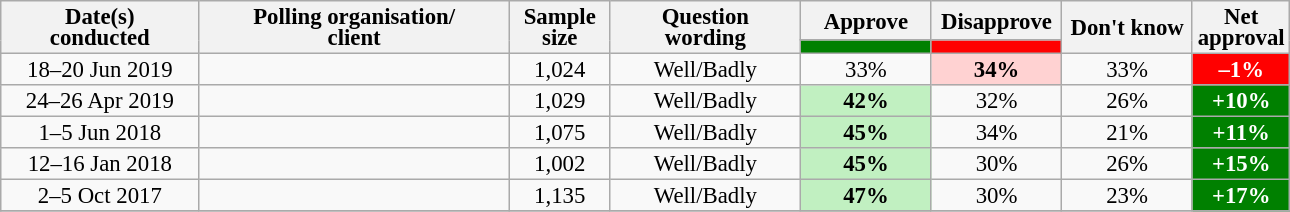<table class="wikitable collapsible sortable" style="text-align:center;font-size:95%;line-height:14px;">
<tr>
<th style="width:125px;" rowspan="2">Date(s)<br>conducted</th>
<th style="width:200px;" rowspan="2">Polling organisation/<br>client</th>
<th style="width:60px;" rowspan="2">Sample size</th>
<th style="width:120px;" rowspan="2">Question<br>wording</th>
<th class="unsortable" style="width:80px;">Approve</th>
<th class="unsortable" style="width:80px;">Disapprove</th>
<th class="unsortable" style="width:80px;" rowspan="2">Don't know</th>
<th class="unsortable" style="width:20px;" rowspan="2">Net approval</th>
</tr>
<tr>
<th class="unsortable" style="color:inherit;background:green;width:60px;"></th>
<th class="unsortable" style="color:inherit;background:red;width:60px;"></th>
</tr>
<tr>
<td>18–20 Jun 2019</td>
<td></td>
<td>1,024</td>
<td>Well/Badly</td>
<td>33%</td>
<td style="background:#FFD2D2"><strong>34%</strong></td>
<td>33%</td>
<td style="background:red;color:white;"><strong>–1%</strong></td>
</tr>
<tr>
<td>24–26 Apr 2019</td>
<td></td>
<td>1,029</td>
<td>Well/Badly</td>
<td style="background:#C1F0C1"><strong>42%</strong></td>
<td>32%</td>
<td>26%</td>
<td style="background:green;color:white;"><strong>+10%</strong></td>
</tr>
<tr>
<td>1–5 Jun 2018</td>
<td></td>
<td>1,075</td>
<td>Well/Badly</td>
<td style="background:#C1F0C1"><strong>45%</strong></td>
<td>34%</td>
<td>21%</td>
<td style="background:green;color:white;"><strong>+11%</strong></td>
</tr>
<tr>
<td>12–16 Jan 2018</td>
<td></td>
<td>1,002</td>
<td>Well/Badly</td>
<td style="background:#C1F0C1"><strong>45%</strong></td>
<td>30%</td>
<td>26%</td>
<td style="background:green;color:white;"><strong>+15%</strong></td>
</tr>
<tr>
<td>2–5 Oct 2017</td>
<td></td>
<td>1,135</td>
<td>Well/Badly</td>
<td style="background:#C1F0C1"><strong>47%</strong></td>
<td>30%</td>
<td>23%</td>
<td style="background:green;color:white;"><strong>+17%</strong></td>
</tr>
<tr>
</tr>
</table>
